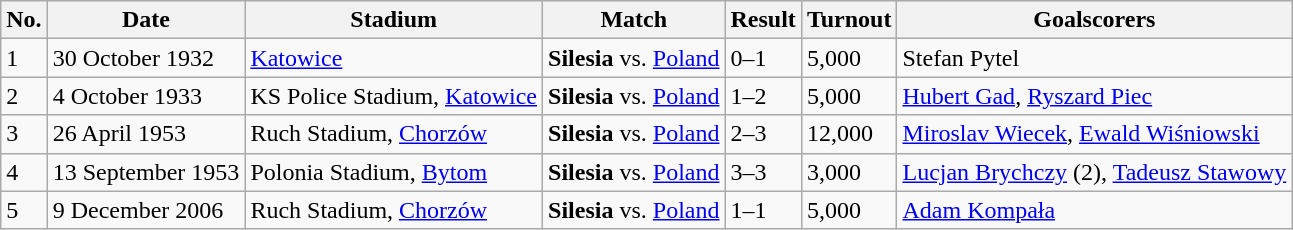<table class="wikitable">
<tr style="background-color: #efefef;">
<th>No.</th>
<th>Date</th>
<th>Stadium</th>
<th>Match</th>
<th>Result</th>
<th>Turnout</th>
<th>Goalscorers</th>
</tr>
<tr>
<td>1</td>
<td>30 October 1932</td>
<td><a href='#'>Katowice</a></td>
<td> <strong>Silesia</strong> vs. <a href='#'>Poland</a> </td>
<td>0–1</td>
<td>5,000</td>
<td>Stefan Pytel</td>
</tr>
<tr>
<td>2</td>
<td>4 October 1933</td>
<td>KS Police Stadium, <a href='#'>Katowice</a></td>
<td> <strong>Silesia</strong> vs. <a href='#'>Poland</a> </td>
<td>1–2</td>
<td>5,000</td>
<td><a href='#'>Hubert Gad</a>, <a href='#'>Ryszard Piec</a></td>
</tr>
<tr>
<td>3</td>
<td>26 April 1953</td>
<td>Ruch Stadium, <a href='#'>Chorzów</a></td>
<td> <strong>Silesia</strong> vs. <a href='#'>Poland</a> </td>
<td>2–3</td>
<td>12,000</td>
<td><a href='#'>Miroslav Wiecek</a>, <a href='#'>Ewald Wiśniowski</a></td>
</tr>
<tr>
<td>4</td>
<td>13 September 1953</td>
<td>Polonia Stadium, <a href='#'>Bytom</a></td>
<td> <strong>Silesia</strong> vs. <a href='#'>Poland</a> </td>
<td>3–3</td>
<td>3,000</td>
<td><a href='#'>Lucjan Brychczy</a> (2), <a href='#'>Tadeusz Stawowy</a></td>
</tr>
<tr>
<td>5</td>
<td>9 December 2006</td>
<td>Ruch Stadium, <a href='#'>Chorzów</a></td>
<td> <strong>Silesia</strong> vs. <a href='#'>Poland</a> </td>
<td>1–1</td>
<td>5,000</td>
<td><a href='#'>Adam Kompała</a></td>
</tr>
</table>
